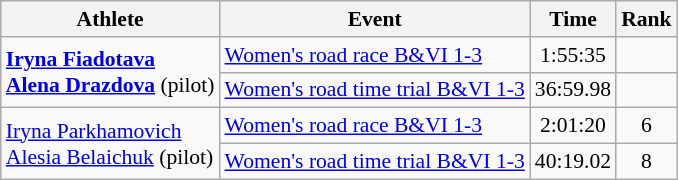<table class=wikitable style="font-size:90%">
<tr>
<th>Athlete</th>
<th>Event</th>
<th>Time</th>
<th>Rank</th>
</tr>
<tr>
<td rowspan="2"><strong><a href='#'>Iryna Fiadotava</a></strong><br> <strong><a href='#'>Alena Drazdova</a></strong> (pilot)</td>
<td><a href='#'>Women's road race B&VI 1-3</a></td>
<td style="text-align:center;">1:55:35</td>
<td style="text-align:center;"></td>
</tr>
<tr>
<td><a href='#'>Women's road time trial B&VI 1-3</a></td>
<td style="text-align:center;">36:59.98</td>
<td style="text-align:center;"></td>
</tr>
<tr>
<td rowspan="2"><a href='#'>Iryna Parkhamovich</a><br> <a href='#'>Alesia Belaichuk</a> (pilot)</td>
<td><a href='#'>Women's road race B&VI 1-3</a></td>
<td style="text-align:center;">2:01:20</td>
<td style="text-align:center;">6</td>
</tr>
<tr>
<td><a href='#'>Women's road time trial B&VI 1-3</a></td>
<td style="text-align:center;">40:19.02</td>
<td style="text-align:center;">8</td>
</tr>
</table>
